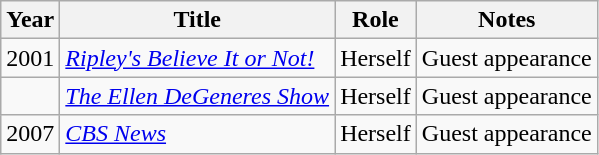<table class="wikitable sortable">
<tr>
<th>Year</th>
<th>Title</th>
<th>Role</th>
<th>Notes</th>
</tr>
<tr>
<td>2001</td>
<td><em><a href='#'> Ripley's Believe It or Not!</a></em></td>
<td>Herself</td>
<td>Guest appearance</td>
</tr>
<tr>
<td></td>
<td><em><a href='#'>The Ellen DeGeneres Show</a></em></td>
<td>Herself</td>
<td>Guest appearance</td>
</tr>
<tr>
<td>2007</td>
<td><em><a href='#'>CBS News</a></em></td>
<td>Herself</td>
<td>Guest appearance</td>
</tr>
</table>
